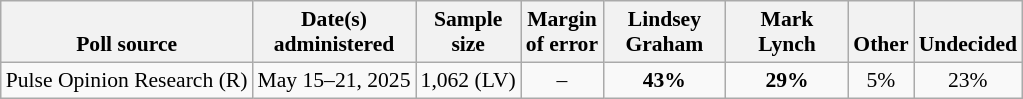<table class="wikitable" style="font-size:90%;text-align:center;">
<tr valign=bottom>
<th>Poll source</th>
<th>Date(s)<br>administered</th>
<th>Sample<br>size</th>
<th>Margin<br>of error</th>
<th style="width:75px;">Lindsey<br>Graham</th>
<th style="width:75px;">Mark<br>Lynch</th>
<th>Other</th>
<th>Undecided</th>
</tr>
<tr>
<td style="text-align:left;">Pulse Opinion Research (R)</td>
<td>May 15–21, 2025</td>
<td>1,062 (LV)</td>
<td>–</td>
<td><strong>43%</strong></td>
<td><strong>29%</strong></td>
<td>5%</td>
<td>23%</td>
</tr>
</table>
